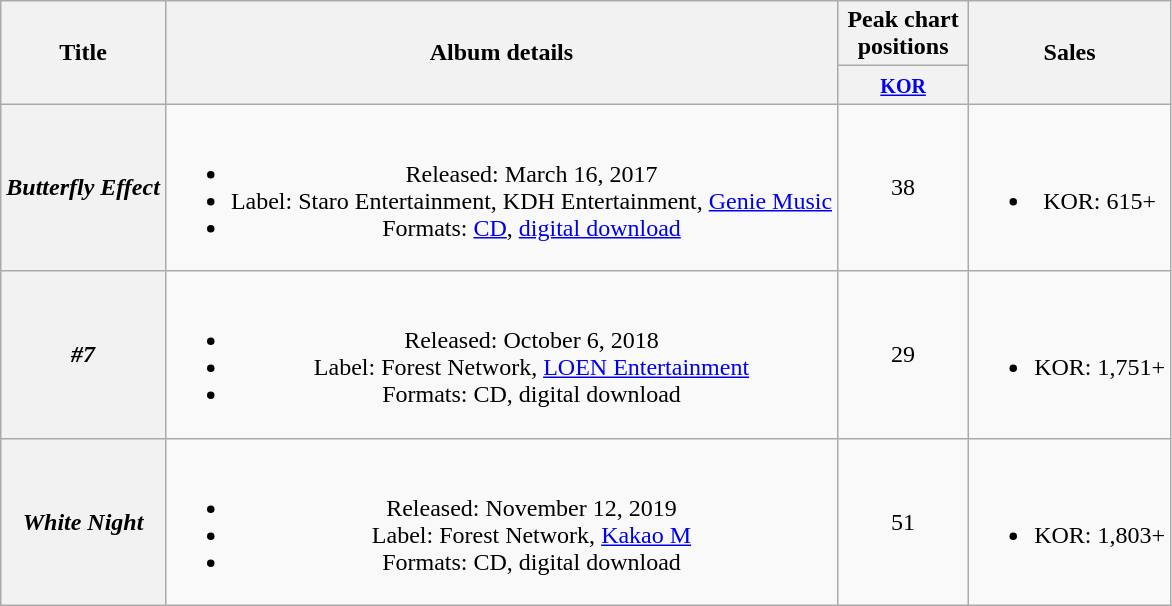<table class="wikitable plainrowheaders" style="text-align:center;">
<tr>
<th scope="col" rowspan="2">Title</th>
<th scope="col" rowspan="2">Album details</th>
<th scope="col" colspan="1" style="width:5em;">Peak chart positions</th>
<th scope="col" rowspan="2">Sales</th>
</tr>
<tr>
<th><small><a href='#'>KOR</a></small><br></th>
</tr>
<tr>
<th scope="row"><em>Butterfly Effect</em></th>
<td><br><ul><li>Released: March 16, 2017</li><li>Label: Staro Entertainment, KDH Entertainment, <a href='#'>Genie Music</a></li><li>Formats: <a href='#'>CD</a>, <a href='#'>digital download</a></li></ul></td>
<td>38</td>
<td><br><ul><li>KOR: 615+</li></ul></td>
</tr>
<tr>
<th scope="row"><em>#7</em></th>
<td><br><ul><li>Released: October 6, 2018</li><li>Label: Forest Network, <a href='#'>LOEN Entertainment</a></li><li>Formats: CD, digital download</li></ul></td>
<td>29</td>
<td><br><ul><li>KOR: 1,751+</li></ul></td>
</tr>
<tr>
<th scope="row"><em>White Night</em></th>
<td><br><ul><li>Released: November 12, 2019</li><li>Label: Forest Network, <a href='#'>Kakao M</a></li><li>Formats: CD, digital download</li></ul></td>
<td>51</td>
<td><br><ul><li>KOR: 1,803+</li></ul></td>
</tr>
</table>
